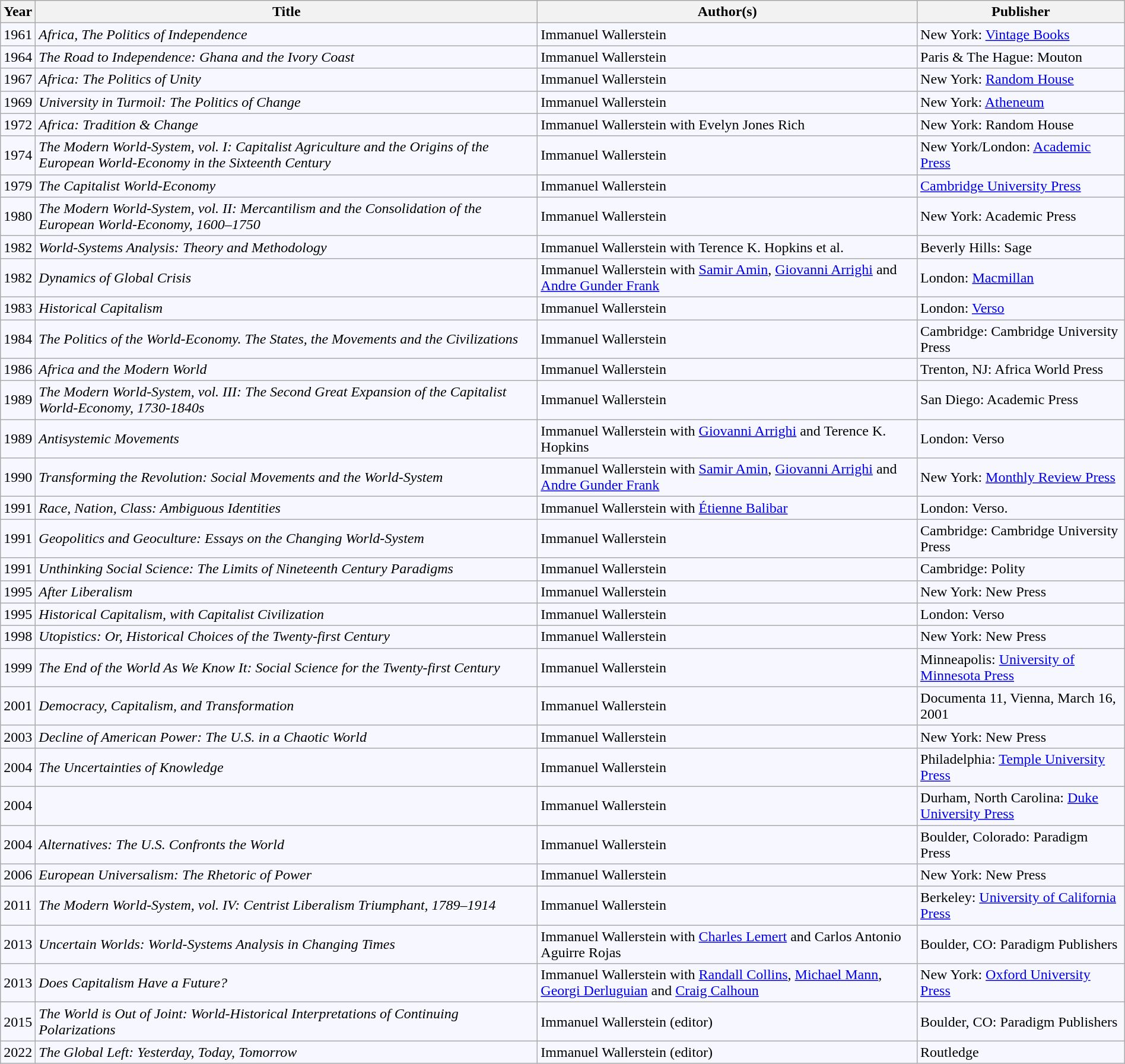<table class="wikitable sortable" style="border:1px; background:#f7f8ff; margin:auto;" cellpadding="7">
<tr style="text-align:center; background:#e6e9ff;">
<th width="15">Year</th>
<th>Title</th>
<th>Author(s)</th>
<th>Publisher</th>
</tr>
<tr>
<td>1961</td>
<td><em>Africa, The Politics of Independence</em></td>
<td>Immanuel Wallerstein</td>
<td>New York: <a href='#'>Vintage Books</a></td>
</tr>
<tr>
<td>1964</td>
<td><em>The Road to Independence: Ghana and the Ivory Coast</em></td>
<td>Immanuel Wallerstein</td>
<td>Paris & The Hague: Mouton</td>
</tr>
<tr>
<td>1967</td>
<td><em>Africa: The Politics of Unity</em></td>
<td>Immanuel Wallerstein</td>
<td>New York: <a href='#'>Random House</a></td>
</tr>
<tr>
<td>1969</td>
<td><em>University in Turmoil: The Politics of Change</em></td>
<td>Immanuel Wallerstein</td>
<td>New York: <a href='#'>Atheneum</a></td>
</tr>
<tr>
<td>1972</td>
<td><em>Africa: Tradition & Change</em></td>
<td>Immanuel Wallerstein with Evelyn Jones Rich</td>
<td>New York: Random House</td>
</tr>
<tr>
<td>1974</td>
<td><em>The Modern World-System, vol. I: Capitalist Agriculture and the Origins of the European World-Economy in the Sixteenth Century</em></td>
<td>Immanuel Wallerstein</td>
<td>New York/London: <a href='#'>Academic Press</a></td>
</tr>
<tr>
<td>1979</td>
<td><em>The Capitalist World-Economy</em></td>
<td>Immanuel Wallerstein</td>
<td><a href='#'>Cambridge University Press</a></td>
</tr>
<tr>
<td>1980</td>
<td><em>The Modern World-System, vol. II: Mercantilism and the Consolidation of the European World-Economy, 1600–1750</em></td>
<td>Immanuel Wallerstein</td>
<td>New York: Academic Press</td>
</tr>
<tr>
<td>1982</td>
<td><em>World-Systems Analysis: Theory and Methodology</em></td>
<td>Immanuel Wallerstein with Terence K. Hopkins et al.</td>
<td>Beverly Hills: Sage</td>
</tr>
<tr>
<td>1982</td>
<td><em>Dynamics of Global Crisis</em></td>
<td>Immanuel Wallerstein with <a href='#'>Samir Amin</a>, <a href='#'>Giovanni Arrighi</a> and <a href='#'>Andre Gunder Frank</a></td>
<td>London: <a href='#'>Macmillan</a></td>
</tr>
<tr>
<td>1983</td>
<td><em>Historical Capitalism</em></td>
<td>Immanuel Wallerstein</td>
<td>London: <a href='#'>Verso</a></td>
</tr>
<tr>
<td>1984</td>
<td><em>The Politics of the World-Economy. The States, the Movements and the Civilizations</em></td>
<td>Immanuel Wallerstein</td>
<td>Cambridge: Cambridge University Press</td>
</tr>
<tr>
<td>1986</td>
<td><em>Africa and the Modern World</em></td>
<td>Immanuel Wallerstein</td>
<td>Trenton, NJ: Africa World Press</td>
</tr>
<tr>
<td>1989</td>
<td><em>The Modern World-System, vol. III: The Second Great Expansion of the Capitalist World-Economy, 1730-1840s</em></td>
<td>Immanuel Wallerstein</td>
<td>San Diego: Academic Press</td>
</tr>
<tr>
<td>1989</td>
<td><em>Antisystemic Movements</em></td>
<td>Immanuel Wallerstein with <a href='#'>Giovanni Arrighi</a> and Terence K. Hopkins</td>
<td>London: Verso</td>
</tr>
<tr>
<td>1990</td>
<td><em>Transforming the Revolution: Social Movements and the World-System</em></td>
<td>Immanuel Wallerstein with <a href='#'>Samir Amin</a>, <a href='#'>Giovanni Arrighi</a> and <a href='#'>Andre Gunder Frank</a></td>
<td>New York: <a href='#'>Monthly Review Press</a></td>
</tr>
<tr>
<td>1991</td>
<td><em>Race, Nation, Class: Ambiguous Identities</em></td>
<td>Immanuel Wallerstein with <a href='#'>Étienne Balibar</a></td>
<td>London: Verso.</td>
</tr>
<tr>
<td>1991</td>
<td><em>Geopolitics and Geoculture: Essays on the Changing World-System</em></td>
<td>Immanuel Wallerstein</td>
<td>Cambridge: Cambridge University Press</td>
</tr>
<tr>
<td>1991</td>
<td><em>Unthinking Social Science: The Limits of Nineteenth Century Paradigms</em></td>
<td>Immanuel Wallerstein</td>
<td>Cambridge: Polity</td>
</tr>
<tr>
<td>1995</td>
<td><em>After Liberalism</em></td>
<td>Immanuel Wallerstein</td>
<td>New York: New Press</td>
</tr>
<tr>
<td>1995</td>
<td><em>Historical Capitalism, with Capitalist Civilization</em></td>
<td>Immanuel Wallerstein</td>
<td>London: Verso</td>
</tr>
<tr>
<td>1998</td>
<td><em>Utopistics: Or, Historical Choices of the Twenty-first Century</em></td>
<td>Immanuel Wallerstein</td>
<td>New York: New Press</td>
</tr>
<tr>
<td>1999</td>
<td><em>The End of the World As We Know It: Social Science for the Twenty-first Century</em></td>
<td>Immanuel Wallerstein</td>
<td>Minneapolis: <a href='#'>University of Minnesota Press</a></td>
</tr>
<tr>
<td>2001</td>
<td><em>Democracy, Capitalism, and Transformation</em></td>
<td>Immanuel Wallerstein</td>
<td>Documenta 11, Vienna, March 16, 2001</td>
</tr>
<tr>
<td>2003</td>
<td><em>Decline of American Power: The U.S. in a Chaotic World</em></td>
<td>Immanuel Wallerstein</td>
<td>New York: New Press</td>
</tr>
<tr>
<td>2004</td>
<td><em>The Uncertainties of Knowledge</em></td>
<td>Immanuel Wallerstein</td>
<td>Philadelphia: <a href='#'>Temple University Press</a></td>
</tr>
<tr>
<td>2004</td>
<td><em></em></td>
<td>Immanuel Wallerstein</td>
<td>Durham, North Carolina: <a href='#'>Duke University Press</a></td>
</tr>
<tr>
<td>2004</td>
<td><em>Alternatives: The U.S. Confronts the World</em></td>
<td>Immanuel Wallerstein</td>
<td>Boulder, Colorado: Paradigm Press</td>
</tr>
<tr>
<td>2006</td>
<td><em>European Universalism: The Rhetoric of Power</em></td>
<td>Immanuel Wallerstein</td>
<td>New York: New Press</td>
</tr>
<tr>
<td>2011</td>
<td><em>The Modern World-System, vol. IV: Centrist Liberalism Triumphant, 1789–1914</em></td>
<td>Immanuel Wallerstein</td>
<td>Berkeley: <a href='#'>University of California Press</a></td>
</tr>
<tr>
<td>2013</td>
<td><em>Uncertain Worlds: World-Systems Analysis in Changing Times</em></td>
<td>Immanuel Wallerstein with <a href='#'>Charles Lemert</a> and Carlos Antonio Aguirre Rojas</td>
<td>Boulder, CO: Paradigm Publishers</td>
</tr>
<tr>
<td>2013</td>
<td><em>Does Capitalism Have a Future?</em></td>
<td>Immanuel Wallerstein with <a href='#'>Randall Collins</a>, <a href='#'>Michael Mann</a>, <a href='#'>Georgi Derluguian</a> and <a href='#'>Craig Calhoun</a></td>
<td>New York: <a href='#'>Oxford University Press</a></td>
</tr>
<tr>
<td>2015</td>
<td><em>The World is Out of Joint: World-Historical Interpretations of Continuing Polarizations</em></td>
<td>Immanuel Wallerstein (editor)</td>
<td>Boulder, CO: Paradigm Publishers</td>
</tr>
<tr>
<td>2022</td>
<td><em>The Global Left: Yesterday, Today, Tomorrow</em></td>
<td>Immanuel Wallerstein (editor)</td>
<td>Routledge</td>
</tr>
</table>
